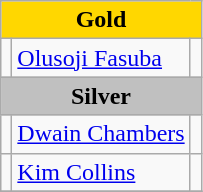<table class="wikitable">
<tr bgcolor=gold>
<td colspan=3 align=center><strong>Gold</strong></td>
</tr>
<tr>
<td></td>
<td><a href='#'>Olusoji Fasuba</a></td>
<td></td>
</tr>
<tr bgcolor=silver>
<td colspan=3 align=center><strong>Silver</strong></td>
</tr>
<tr>
<td></td>
<td><a href='#'>Dwain Chambers</a></td>
<td></td>
</tr>
<tr>
<td></td>
<td><a href='#'>Kim Collins</a></td>
<td></td>
</tr>
<tr>
</tr>
</table>
